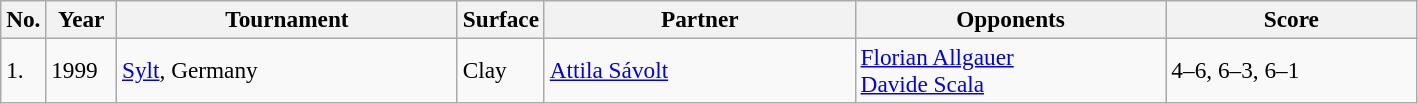<table class="sortable wikitable" style=font-size:97%>
<tr>
<th style="width:20px" class="unsortable">No.</th>
<th style="width:40px">Year</th>
<th style="width:220px">Tournament</th>
<th style="width:50px">Surface</th>
<th style="width:200px">Partner</th>
<th style="width:200px">Opponents</th>
<th style="width:160px" class="unsortable">Score</th>
</tr>
<tr>
<td>1.</td>
<td>1999</td>
<td><a href='#'>Sylt</a>, Germany</td>
<td>Clay</td>
<td> <a href='#'>Attila Sávolt</a></td>
<td> <a href='#'>Florian Allgauer</a><br> <a href='#'>Davide Scala</a></td>
<td>4–6, 6–3, 6–1</td>
</tr>
</table>
